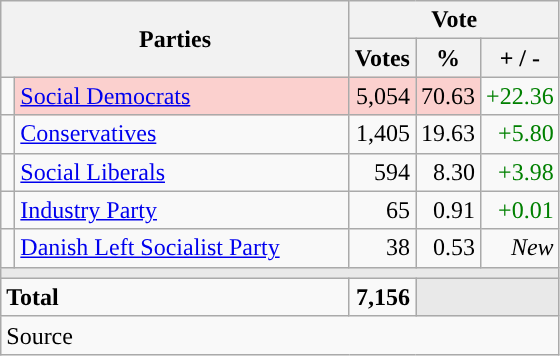<table class="wikitable" style="text-align:right;">
<tr>
<th style="text-align:centre;" rowspan="2" colspan="2" width="225">Parties</th>
<th colspan="3">Vote</th>
</tr>
<tr>
<th width="15">Votes</th>
<th width="15">%</th>
<th width="15">+ / -</th>
</tr>
<tr>
<td width="2" style="color:inherit;background:"></td>
<td bgcolor=#fbd0ce  align="left"><a href='#'>Social Democrats</a></td>
<td bgcolor=#fbd0ce>5,054</td>
<td bgcolor=#fbd0ce>70.63</td>
<td style=color:green;>+22.36</td>
</tr>
<tr>
<td width="2" style="color:inherit;background:"></td>
<td align="left"><a href='#'>Conservatives</a></td>
<td>1,405</td>
<td>19.63</td>
<td style=color:green;>+5.80</td>
</tr>
<tr>
<td width="2" style="color:inherit;background:"></td>
<td align="left"><a href='#'>Social Liberals</a></td>
<td>594</td>
<td>8.30</td>
<td style=color:green;>+3.98</td>
</tr>
<tr>
<td width="2" style="color:inherit;background:"></td>
<td align="left"><a href='#'>Industry Party</a></td>
<td>65</td>
<td>0.91</td>
<td style=color:green;>+0.01</td>
</tr>
<tr>
<td width="2" style="color:inherit;background:"></td>
<td align="left"><a href='#'>Danish Left Socialist Party</a></td>
<td>38</td>
<td>0.53</td>
<td><em>New</em></td>
</tr>
<tr>
<td colspan="7" bgcolor="#E9E9E9"></td>
</tr>
<tr>
<td align="left" colspan="2"><strong>Total</strong></td>
<td><strong>7,156</strong></td>
<td bgcolor="#E9E9E9" colspan="2"></td>
</tr>
<tr>
<td align="left" colspan="6">Source</td>
</tr>
</table>
